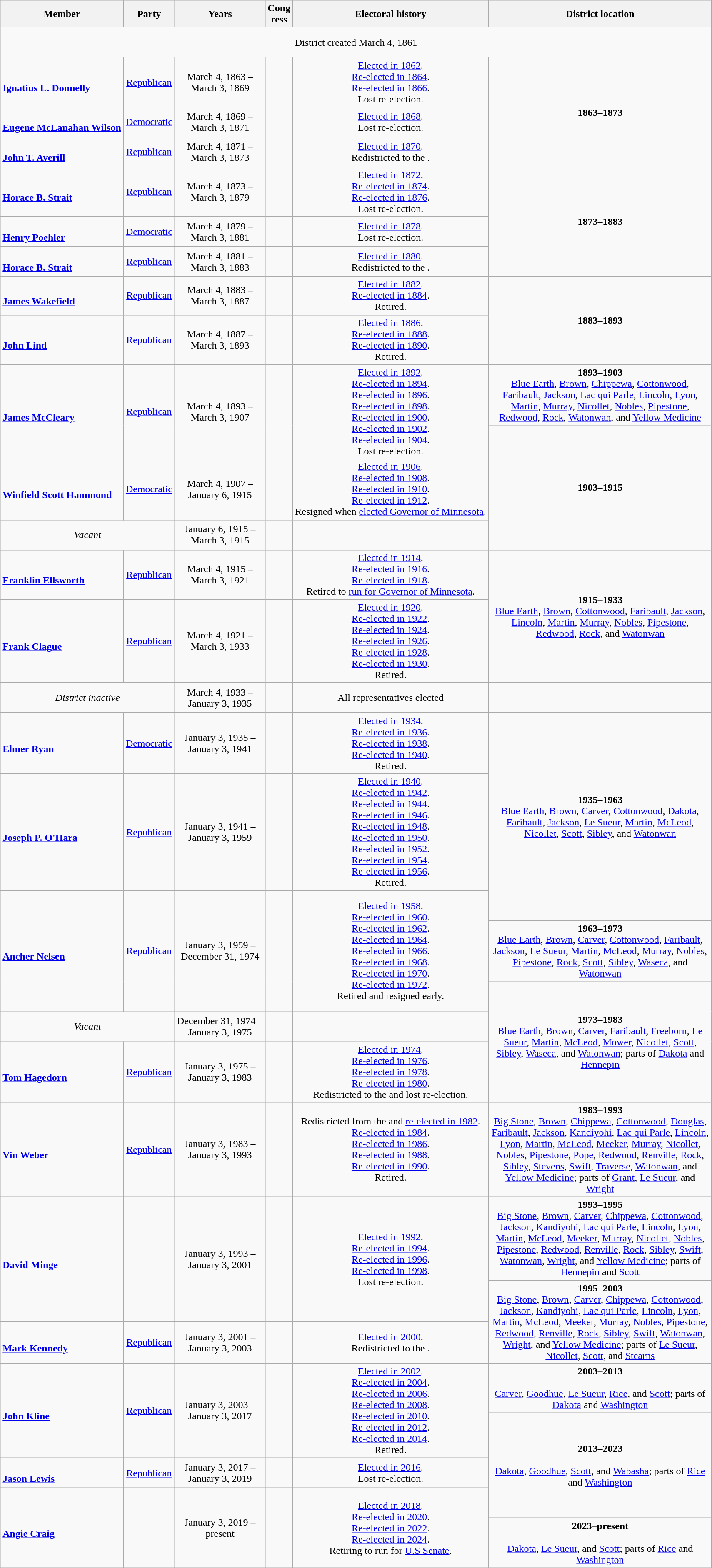<table class=wikitable style="text-align:center">
<tr>
<th>Member</th>
<th>Party</th>
<th>Years</th>
<th>Cong<br>ress</th>
<th>Electoral history</th>
<th width=350>District location</th>
</tr>
<tr style="height:3em">
<td colspan=6>District created March 4, 1861</td>
</tr>
<tr style="height:3em">
<td align=left><br><strong><a href='#'>Ignatius L. Donnelly</a></strong><br></td>
<td><a href='#'>Republican</a></td>
<td nowrap>March 4, 1863 –<br>March 3, 1869</td>
<td></td>
<td><a href='#'>Elected in 1862</a>.<br><a href='#'>Re-elected in 1864</a>.<br><a href='#'>Re-elected in 1866</a>.<br>Lost re-election.</td>
<td rowspan=3><strong>1863–1873</strong><br></td>
</tr>
<tr style="height:3em">
<td align=left><br><strong><a href='#'>Eugene McLanahan Wilson</a></strong><br></td>
<td><a href='#'>Democratic</a></td>
<td nowrap>March 4, 1869 –<br>March 3, 1871</td>
<td></td>
<td><a href='#'>Elected in 1868</a>.<br>Lost re-election.</td>
</tr>
<tr style="height:3em">
<td align=left><br><strong><a href='#'>John T. Averill</a></strong><br></td>
<td><a href='#'>Republican</a></td>
<td nowrap>March 4, 1871 –<br>March 3, 1873</td>
<td></td>
<td><a href='#'>Elected in 1870</a>.<br>Redistricted to the .</td>
</tr>
<tr style="height:3em">
<td align=left><br><strong><a href='#'>Horace B. Strait</a></strong><br></td>
<td><a href='#'>Republican</a></td>
<td nowrap>March 4, 1873 –<br>March 3, 1879</td>
<td></td>
<td><a href='#'>Elected in 1872</a>.<br><a href='#'>Re-elected in 1874</a>.<br><a href='#'>Re-elected in 1876</a>.<br>Lost re-election.</td>
<td rowspan=3><strong>1873–1883</strong><br></td>
</tr>
<tr style="height:3em">
<td align=left><br><strong><a href='#'>Henry Poehler</a></strong><br></td>
<td><a href='#'>Democratic</a></td>
<td nowrap>March 4, 1879 –<br>March 3, 1881</td>
<td></td>
<td><a href='#'>Elected in 1878</a>.<br>Lost re-election.</td>
</tr>
<tr style="height:3em">
<td align=left><br><strong><a href='#'>Horace B. Strait</a></strong><br></td>
<td><a href='#'>Republican</a></td>
<td nowrap>March 4, 1881 –<br>March 3, 1883</td>
<td></td>
<td><a href='#'>Elected in 1880</a>.<br>Redistricted to the .</td>
</tr>
<tr style="height:3em">
<td align=left><br><strong><a href='#'>James Wakefield</a></strong><br></td>
<td><a href='#'>Republican</a></td>
<td nowrap>March 4, 1883 –<br>March 3, 1887</td>
<td></td>
<td><a href='#'>Elected in 1882</a>.<br><a href='#'>Re-elected in 1884</a>.<br>Retired.</td>
<td rowspan=2><strong>1883–1893</strong><br></td>
</tr>
<tr style="height:3em">
<td align=left><br><strong><a href='#'>John Lind</a></strong><br></td>
<td><a href='#'>Republican</a></td>
<td nowrap>March 4, 1887 –<br>March 3, 1893</td>
<td></td>
<td><a href='#'>Elected in 1886</a>.<br><a href='#'>Re-elected in 1888</a>.<br><a href='#'>Re-elected in 1890</a>.<br>Retired.</td>
</tr>
<tr style="height:3em">
<td rowspan=2 align=left><br><strong><a href='#'>James McCleary</a></strong><br></td>
<td rowspan=2 ><a href='#'>Republican</a></td>
<td rowspan=2 nowrap>March 4, 1893 –<br>March 3, 1907</td>
<td rowspan=2></td>
<td rowspan=2><a href='#'>Elected in 1892</a>.<br><a href='#'>Re-elected in 1894</a>.<br><a href='#'>Re-elected in 1896</a>.<br><a href='#'>Re-elected in 1898</a>.<br><a href='#'>Re-elected in 1900</a>.<br><a href='#'>Re-elected in 1902</a>.<br><a href='#'>Re-elected in 1904</a>.<br>Lost re-election.</td>
<td><strong>1893–1903</strong><br><a href='#'>Blue Earth</a>, <a href='#'>Brown</a>, <a href='#'>Chippewa</a>, <a href='#'>Cottonwood</a>, <a href='#'>Faribault</a>, <a href='#'>Jackson</a>, <a href='#'>Lac qui Parle</a>, <a href='#'>Lincoln</a>, <a href='#'>Lyon</a>, <a href='#'>Martin</a>, <a href='#'>Murray</a>, <a href='#'>Nicollet</a>, <a href='#'>Nobles</a>, <a href='#'>Pipestone</a>, <a href='#'>Redwood</a>, <a href='#'>Rock</a>, <a href='#'>Watonwan</a>, and <a href='#'>Yellow Medicine</a></td>
</tr>
<tr style="height:3em">
<td rowspan=3><strong>1903–1915</strong><br></td>
</tr>
<tr style="height:3em">
<td align=left><br><strong><a href='#'>Winfield Scott Hammond</a></strong><br></td>
<td><a href='#'>Democratic</a></td>
<td nowrap>March 4, 1907 –<br>January 6, 1915</td>
<td></td>
<td><a href='#'>Elected in 1906</a>.<br><a href='#'>Re-elected in 1908</a>.<br><a href='#'>Re-elected in 1910</a>.<br><a href='#'>Re-elected in 1912</a>.<br>Resigned when <a href='#'>elected Governor of Minnesota</a>.</td>
</tr>
<tr style="height:3em">
<td colspan=2><em>Vacant</em></td>
<td nowrap>January 6, 1915 –<br>March 3, 1915</td>
<td></td>
<td></td>
</tr>
<tr style="height:3em">
<td align=left><br><strong><a href='#'>Franklin Ellsworth</a></strong><br></td>
<td><a href='#'>Republican</a></td>
<td nowrap>March 4, 1915 –<br>March 3, 1921</td>
<td></td>
<td><a href='#'>Elected in 1914</a>.<br><a href='#'>Re-elected in 1916</a>.<br><a href='#'>Re-elected in 1918</a>.<br>Retired to <a href='#'>run for Governor of Minnesota</a>.</td>
<td rowspan=2><strong>1915–1933</strong><br><a href='#'>Blue Earth</a>, <a href='#'>Brown</a>, <a href='#'>Cottonwood</a>, <a href='#'>Faribault</a>, <a href='#'>Jackson</a>, <a href='#'>Lincoln</a>, <a href='#'>Martin</a>, <a href='#'>Murray</a>, <a href='#'>Nobles</a>, <a href='#'>Pipestone</a>, <a href='#'>Redwood</a>, <a href='#'>Rock</a>, and <a href='#'>Watonwan</a></td>
</tr>
<tr style="height:3em">
<td align=left><br><strong><a href='#'>Frank Clague</a></strong><br></td>
<td><a href='#'>Republican</a></td>
<td nowrap>March 4, 1921 –<br>March 3, 1933</td>
<td></td>
<td><a href='#'>Elected in 1920</a>.<br><a href='#'>Re-elected in 1922</a>.<br><a href='#'>Re-elected in 1924</a>.<br><a href='#'>Re-elected in 1926</a>.<br><a href='#'>Re-elected in 1928</a>.<br><a href='#'>Re-elected in 1930</a>.<br>Retired.</td>
</tr>
<tr style="height:3em">
<td colspan=2><em>District inactive</em></td>
<td nowrap>March 4, 1933 –<br>January 3, 1935</td>
<td></td>
<td>All representatives elected </td>
</tr>
<tr style="height:3em">
<td align=left><br><strong><a href='#'>Elmer Ryan</a></strong><br></td>
<td><a href='#'>Democratic</a></td>
<td nowrap>January 3, 1935 –<br>January 3, 1941</td>
<td></td>
<td><a href='#'>Elected in 1934</a>.<br><a href='#'>Re-elected in 1936</a>.<br><a href='#'>Re-elected in 1938</a>.<br><a href='#'>Re-elected in 1940</a>.<br>Retired.</td>
<td rowspan=3><strong>1935–1963</strong><br><a href='#'>Blue Earth</a>, <a href='#'>Brown</a>, <a href='#'>Carver</a>, <a href='#'>Cottonwood</a>, <a href='#'>Dakota</a>, <a href='#'>Faribault</a>, <a href='#'>Jackson</a>, <a href='#'>Le Sueur</a>, <a href='#'>Martin</a>, <a href='#'>McLeod</a>, <a href='#'>Nicollet</a>, <a href='#'>Scott</a>, <a href='#'>Sibley</a>, and <a href='#'>Watonwan</a></td>
</tr>
<tr style="height:3em">
<td align=left><br><strong><a href='#'>Joseph P. O'Hara</a></strong><br></td>
<td><a href='#'>Republican</a></td>
<td nowrap>January 3, 1941 –<br>January 3, 1959</td>
<td></td>
<td><a href='#'>Elected in 1940</a>.<br><a href='#'>Re-elected in 1942</a>.<br><a href='#'>Re-elected in 1944</a>.<br><a href='#'>Re-elected in 1946</a>.<br><a href='#'>Re-elected in 1948</a>.<br><a href='#'>Re-elected in 1950</a>.<br><a href='#'>Re-elected in 1952</a>.<br><a href='#'>Re-elected in 1954</a>.<br><a href='#'>Re-elected in 1956</a>.<br>Retired.</td>
</tr>
<tr style="height:3em">
<td rowspan=3 align=left><br><strong><a href='#'>Ancher Nelsen</a></strong><br></td>
<td rowspan=3 ><a href='#'>Republican</a></td>
<td rowspan=3 nowrap>January 3, 1959 –<br>December 31, 1974</td>
<td rowspan=3></td>
<td rowspan=3><a href='#'>Elected in 1958</a>.<br><a href='#'>Re-elected in 1960</a>.<br><a href='#'>Re-elected in 1962</a>.<br><a href='#'>Re-elected in 1964</a>.<br><a href='#'>Re-elected in 1966</a>.<br><a href='#'>Re-elected in 1968</a>.<br><a href='#'>Re-elected in 1970</a>.<br><a href='#'>Re-elected in 1972</a>.<br>Retired and resigned early.</td>
</tr>
<tr style="height:3em">
<td><strong>1963–1973</strong><br><a href='#'>Blue Earth</a>, <a href='#'>Brown</a>, <a href='#'>Carver</a>, <a href='#'>Cottonwood</a>, <a href='#'>Faribault</a>, <a href='#'>Jackson</a>, <a href='#'>Le Sueur</a>, <a href='#'>Martin</a>, <a href='#'>McLeod</a>, <a href='#'>Murray</a>, <a href='#'>Nobles</a>, <a href='#'>Pipestone</a>, <a href='#'>Rock</a>, <a href='#'>Scott</a>, <a href='#'>Sibley</a>, <a href='#'>Waseca</a>, and <a href='#'>Watonwan</a></td>
</tr>
<tr style="height:3em">
<td rowspan=3><strong>1973–1983</strong><br><a href='#'>Blue Earth</a>, <a href='#'>Brown</a>, <a href='#'>Carver</a>, <a href='#'>Faribault</a>, <a href='#'>Freeborn</a>, <a href='#'>Le Sueur</a>, <a href='#'>Martin</a>, <a href='#'>McLeod</a>, <a href='#'>Mower</a>, <a href='#'>Nicollet</a>, <a href='#'>Scott</a>, <a href='#'>Sibley</a>, <a href='#'>Waseca</a>, and <a href='#'>Watonwan</a>; parts of <a href='#'>Dakota</a> and <a href='#'>Hennepin</a></td>
</tr>
<tr style="height:3em">
<td colspan=2><em>Vacant</em></td>
<td nowrap>December 31, 1974 –<br>January 3, 1975</td>
<td></td>
<td></td>
</tr>
<tr style="height:3em">
<td align=left><br><strong><a href='#'>Tom Hagedorn</a></strong><br></td>
<td><a href='#'>Republican</a></td>
<td nowrap>January 3, 1975 –<br>January 3, 1983</td>
<td></td>
<td><a href='#'>Elected in 1974</a>.<br><a href='#'>Re-elected in 1976</a>.<br><a href='#'>Re-elected in 1978</a>.<br><a href='#'>Re-elected in 1980</a>.<br>Redistricted to the  and lost re-election.</td>
</tr>
<tr style="height:3em">
<td align=left><br><strong><a href='#'>Vin Weber</a></strong><br></td>
<td><a href='#'>Republican</a></td>
<td nowrap>January 3, 1983 –<br>January 3, 1993</td>
<td></td>
<td>Redistricted from the  and <a href='#'>re-elected in 1982</a>.<br><a href='#'>Re-elected in 1984</a>.<br><a href='#'>Re-elected in 1986</a>.<br><a href='#'>Re-elected in 1988</a>.<br><a href='#'>Re-elected in 1990</a>.<br>Retired.</td>
<td><strong>1983–1993</strong><br><a href='#'>Big Stone</a>, <a href='#'>Brown</a>, <a href='#'>Chippewa</a>, <a href='#'>Cottonwood</a>, <a href='#'>Douglas</a>, <a href='#'>Faribault</a>, <a href='#'>Jackson</a>, <a href='#'>Kandiyohi</a>, <a href='#'>Lac qui Parle</a>, <a href='#'>Lincoln</a>, <a href='#'>Lyon</a>, <a href='#'>Martin</a>, <a href='#'>McLeod</a>, <a href='#'>Meeker</a>, <a href='#'>Murray</a>, <a href='#'>Nicollet</a>, <a href='#'>Nobles</a>, <a href='#'>Pipestone</a>, <a href='#'>Pope</a>, <a href='#'>Redwood</a>, <a href='#'>Renville</a>, <a href='#'>Rock</a>, <a href='#'>Sibley</a>, <a href='#'>Stevens</a>, <a href='#'>Swift</a>, <a href='#'>Traverse</a>, <a href='#'>Watonwan</a>, and <a href='#'>Yellow Medicine</a>; parts of <a href='#'>Grant</a>, <a href='#'>Le Sueur</a>, and <a href='#'>Wright</a></td>
</tr>
<tr style="height:3em">
<td rowspan=2 align=left><br><strong><a href='#'>David Minge</a></strong><br></td>
<td rowspan=2 ><a href='#'></a></td>
<td rowspan=2 nowrap>January 3, 1993 –<br>January 3, 2001</td>
<td rowspan=2></td>
<td rowspan=2><a href='#'>Elected in 1992</a>.<br><a href='#'>Re-elected in 1994</a>.<br><a href='#'>Re-elected in 1996</a>.<br><a href='#'>Re-elected in 1998</a>.<br>Lost re-election.</td>
<td><strong>1993–1995</strong><br><a href='#'>Big Stone</a>, <a href='#'>Brown</a>, <a href='#'>Carver</a>, <a href='#'>Chippewa</a>, <a href='#'>Cottonwood</a>, <a href='#'>Jackson</a>, <a href='#'>Kandiyohi</a>, <a href='#'>Lac qui Parle</a>, <a href='#'>Lincoln</a>, <a href='#'>Lyon</a>, <a href='#'>Martin</a>, <a href='#'>McLeod</a>, <a href='#'>Meeker</a>, <a href='#'>Murray</a>, <a href='#'>Nicollet</a>, <a href='#'>Nobles</a>, <a href='#'>Pipestone</a>, <a href='#'>Redwood</a>, <a href='#'>Renville</a>, <a href='#'>Rock</a>, <a href='#'>Sibley</a>, <a href='#'>Swift</a>, <a href='#'>Watonwan</a>, <a href='#'>Wright</a>, and <a href='#'>Yellow Medicine</a>; parts of <a href='#'>Hennepin</a> and <a href='#'>Scott</a></td>
</tr>
<tr style="height:3em">
<td rowspan=2><strong>1995–2003</strong><br><a href='#'>Big Stone</a>, <a href='#'>Brown</a>, <a href='#'>Carver</a>, <a href='#'>Chippewa</a>, <a href='#'>Cottonwood</a>, <a href='#'>Jackson</a>, <a href='#'>Kandiyohi</a>, <a href='#'>Lac qui Parle</a>, <a href='#'>Lincoln</a>, <a href='#'>Lyon</a>, <a href='#'>Martin</a>, <a href='#'>McLeod</a>, <a href='#'>Meeker</a>, <a href='#'>Murray</a>, <a href='#'>Nobles</a>, <a href='#'>Pipestone</a>, <a href='#'>Redwood</a>, <a href='#'>Renville</a>, <a href='#'>Rock</a>, <a href='#'>Sibley</a>, <a href='#'>Swift</a>, <a href='#'>Watonwan</a>, <a href='#'>Wright</a>, and <a href='#'>Yellow Medicine</a>; parts of <a href='#'>Le Sueur</a>, <a href='#'>Nicollet</a>, <a href='#'>Scott</a>, and <a href='#'>Stearns</a></td>
</tr>
<tr style="height:3em">
<td align=left><br><strong><a href='#'>Mark Kennedy</a></strong><br></td>
<td><a href='#'>Republican</a></td>
<td nowrap>January 3, 2001 –<br>January 3, 2003</td>
<td></td>
<td><a href='#'>Elected in 2000</a>.<br>Redistricted to the .</td>
</tr>
<tr style="height:3em">
<td rowspan=2 align=left><br><strong><a href='#'>John Kline</a></strong><br></td>
<td rowspan=2 ><a href='#'>Republican</a></td>
<td rowspan=2 nowrap>January 3, 2003 –<br>January 3, 2017</td>
<td rowspan=2></td>
<td rowspan=2><a href='#'>Elected in 2002</a>.<br><a href='#'>Re-elected in 2004</a>.<br><a href='#'>Re-elected in 2006</a>.<br><a href='#'>Re-elected in 2008</a>.<br><a href='#'>Re-elected in 2010</a>.<br><a href='#'>Re-elected in 2012</a>.<br><a href='#'>Re-elected in 2014</a>.<br>Retired.</td>
<td><strong>2003–2013</strong><br><br><a href='#'>Carver</a>, <a href='#'>Goodhue</a>, <a href='#'>Le Sueur</a>, <a href='#'>Rice</a>, and <a href='#'>Scott</a>; parts of <a href='#'>Dakota</a> and <a href='#'>Washington</a></td>
</tr>
<tr style="height:3em">
<td rowspan=3><strong>2013–2023</strong><br><br><a href='#'>Dakota</a>, <a href='#'>Goodhue</a>, <a href='#'>Scott</a>, and <a href='#'>Wabasha</a>; parts of <a href='#'>Rice</a> and <a href='#'>Washington</a></td>
</tr>
<tr style="height:3em">
<td align=left><br><strong><a href='#'>Jason Lewis</a></strong><br></td>
<td><a href='#'>Republican</a></td>
<td nowrap>January 3, 2017 –<br>January 3, 2019</td>
<td></td>
<td><a href='#'>Elected in 2016</a>.<br>Lost re-election.</td>
</tr>
<tr style="height:3em">
<td rowspan=2 align=left><br><strong><a href='#'>Angie Craig</a></strong><br></td>
<td rowspan=2 ><a href='#'></a></td>
<td rowspan=2 nowrap>January 3, 2019 –<br>present</td>
<td rowspan=2></td>
<td rowspan=2><a href='#'>Elected in 2018</a>.<br><a href='#'>Re-elected in 2020</a>.<br><a href='#'>Re-elected in 2022</a>.<br><a href='#'>Re-elected in 2024</a>.<br>Retiring to run for <a href='#'>U.S Senate</a>.</td>
</tr>
<tr style="height:3em">
<td><strong>2023–present</strong><br><br><a href='#'>Dakota</a>, <a href='#'>Le Sueur</a>, and <a href='#'>Scott</a>; parts of <a href='#'>Rice</a> and <a href='#'>Washington</a></td>
</tr>
</table>
